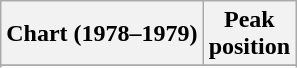<table class="wikitable sortable plainrowheaders" style="text-align:center">
<tr>
<th scope="col">Chart (1978–1979)</th>
<th scope="col">Peak<br>position</th>
</tr>
<tr>
</tr>
<tr>
</tr>
<tr>
</tr>
<tr>
</tr>
<tr>
</tr>
<tr>
</tr>
</table>
